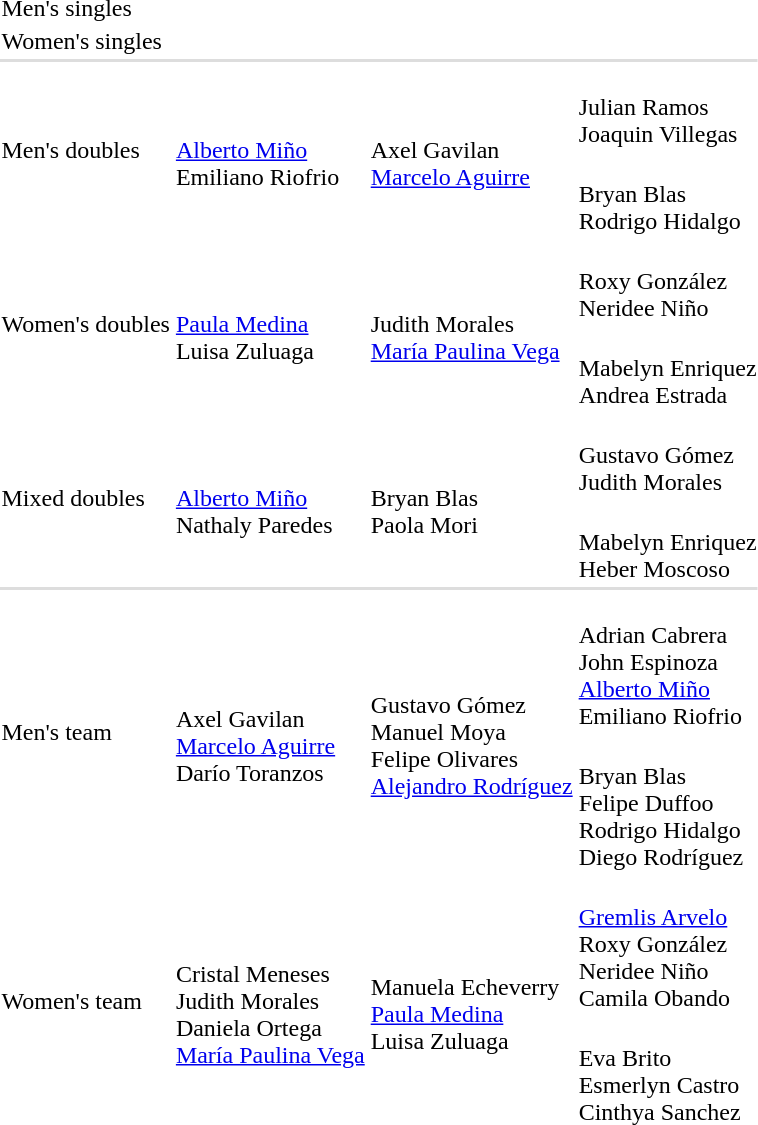<table>
<tr>
<td rowspan=2>Men's singles</td>
<td rowspan=2></td>
<td rowspan=2></td>
<td></td>
</tr>
<tr>
<td></td>
</tr>
<tr>
<td rowspan=2>Women's singles</td>
<td rowspan=2></td>
<td rowspan=2></td>
<td></td>
</tr>
<tr>
<td></td>
</tr>
<tr bgcolor=#dddddd>
<td colspan=4></td>
</tr>
<tr>
<td rowspan=2>Men's doubles</td>
<td rowspan=2><br><a href='#'>Alberto Miño</a><br>Emiliano Riofrio</td>
<td rowspan=2><br>Axel Gavilan<br><a href='#'>Marcelo Aguirre</a></td>
<td><br>Julian Ramos<br>Joaquin Villegas</td>
</tr>
<tr>
<td><br>Bryan Blas<br>Rodrigo Hidalgo</td>
</tr>
<tr>
<td rowspan=2>Women's doubles</td>
<td rowspan=2><br><a href='#'>Paula Medina</a><br>Luisa Zuluaga</td>
<td rowspan=2><br>Judith Morales<br><a href='#'>María Paulina Vega</a></td>
<td><br>Roxy González<br>Neridee Niño</td>
</tr>
<tr>
<td><br>Mabelyn Enriquez<br>Andrea Estrada</td>
</tr>
<tr>
<td rowspan=2>Mixed doubles</td>
<td rowspan=2><br><a href='#'>Alberto Miño</a><br>Nathaly Paredes</td>
<td rowspan=2><br>Bryan Blas<br>Paola Mori</td>
<td><br>Gustavo Gómez<br>Judith Morales</td>
</tr>
<tr>
<td><br>Mabelyn Enriquez<br>Heber Moscoso</td>
</tr>
<tr bgcolor=#dddddd>
<td colspan=4></td>
</tr>
<tr>
<td rowspan=2>Men's team</td>
<td rowspan=2><br>Axel Gavilan<br><a href='#'>Marcelo Aguirre</a><br>Darío Toranzos</td>
<td rowspan=2 nowrap><br>Gustavo Gómez<br>Manuel Moya<br>Felipe Olivares<br><a href='#'>Alejandro Rodríguez</a></td>
<td><br>Adrian Cabrera<br>John Espinoza<br><a href='#'>Alberto Miño</a><br>Emiliano Riofrio</td>
</tr>
<tr>
<td><br>Bryan Blas<br>Felipe Duffoo<br>Rodrigo Hidalgo<br>Diego Rodríguez</td>
</tr>
<tr>
<td rowspan=2>Women's team</td>
<td rowspan=2 nowrap><br>Cristal Meneses<br>Judith Morales<br>Daniela Ortega<br><a href='#'>María Paulina Vega</a></td>
<td rowspan=2><br>Manuela Echeverry<br><a href='#'>Paula Medina</a><br>Luisa Zuluaga</td>
<td><br><a href='#'>Gremlis Arvelo</a><br>Roxy González<br>Neridee Niño<br>Camila Obando</td>
</tr>
<tr>
<td nowrap><br>Eva Brito<br>Esmerlyn Castro<br>Cinthya Sanchez</td>
</tr>
</table>
